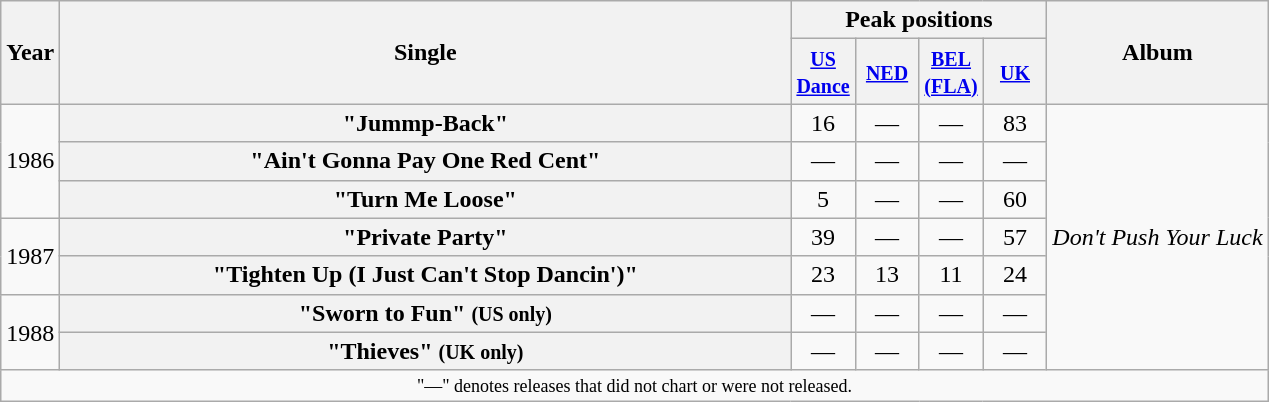<table class="wikitable plainrowheaders" style="text-align:center;">
<tr>
<th rowspan="2">Year</th>
<th rowspan="2" style="width:30em;">Single</th>
<th colspan="4">Peak positions</th>
<th rowspan="2">Album</th>
</tr>
<tr>
<th width="35"><small><a href='#'>US Dance</a></small><br></th>
<th width="35"><small><a href='#'>NED</a></small></th>
<th width="35"><small><a href='#'>BEL<br>(FLA)</a></small></th>
<th width="35"><small><a href='#'>UK</a></small><br></th>
</tr>
<tr>
<td rowspan="3">1986</td>
<th scope="row">"Jummp-Back"</th>
<td>16</td>
<td>—</td>
<td>—</td>
<td>83</td>
<td align="left" rowspan="7"><em>Don't Push Your Luck</em></td>
</tr>
<tr>
<th scope="row">"Ain't Gonna Pay One Red Cent"</th>
<td>—</td>
<td>—</td>
<td>—</td>
<td>—</td>
</tr>
<tr>
<th scope="row">"Turn Me Loose"</th>
<td>5</td>
<td>—</td>
<td>—</td>
<td>60</td>
</tr>
<tr>
<td rowspan="2">1987</td>
<th scope="row">"Private Party"</th>
<td>39</td>
<td>—</td>
<td>—</td>
<td>57</td>
</tr>
<tr>
<th scope="row">"Tighten Up (I Just Can't Stop Dancin')"</th>
<td>23</td>
<td>13</td>
<td>11</td>
<td>24</td>
</tr>
<tr>
<td rowspan="2">1988</td>
<th scope="row">"Sworn to Fun" <small>(US only)</small></th>
<td>—</td>
<td>—</td>
<td>—</td>
<td>—</td>
</tr>
<tr>
<th scope="row">"Thieves" <small>(UK only)</small></th>
<td>—</td>
<td>—</td>
<td>—</td>
<td>—</td>
</tr>
<tr>
<td align="center" colspan="7" style="font-size:9pt">"—" denotes releases that did not chart or were not released.</td>
</tr>
</table>
